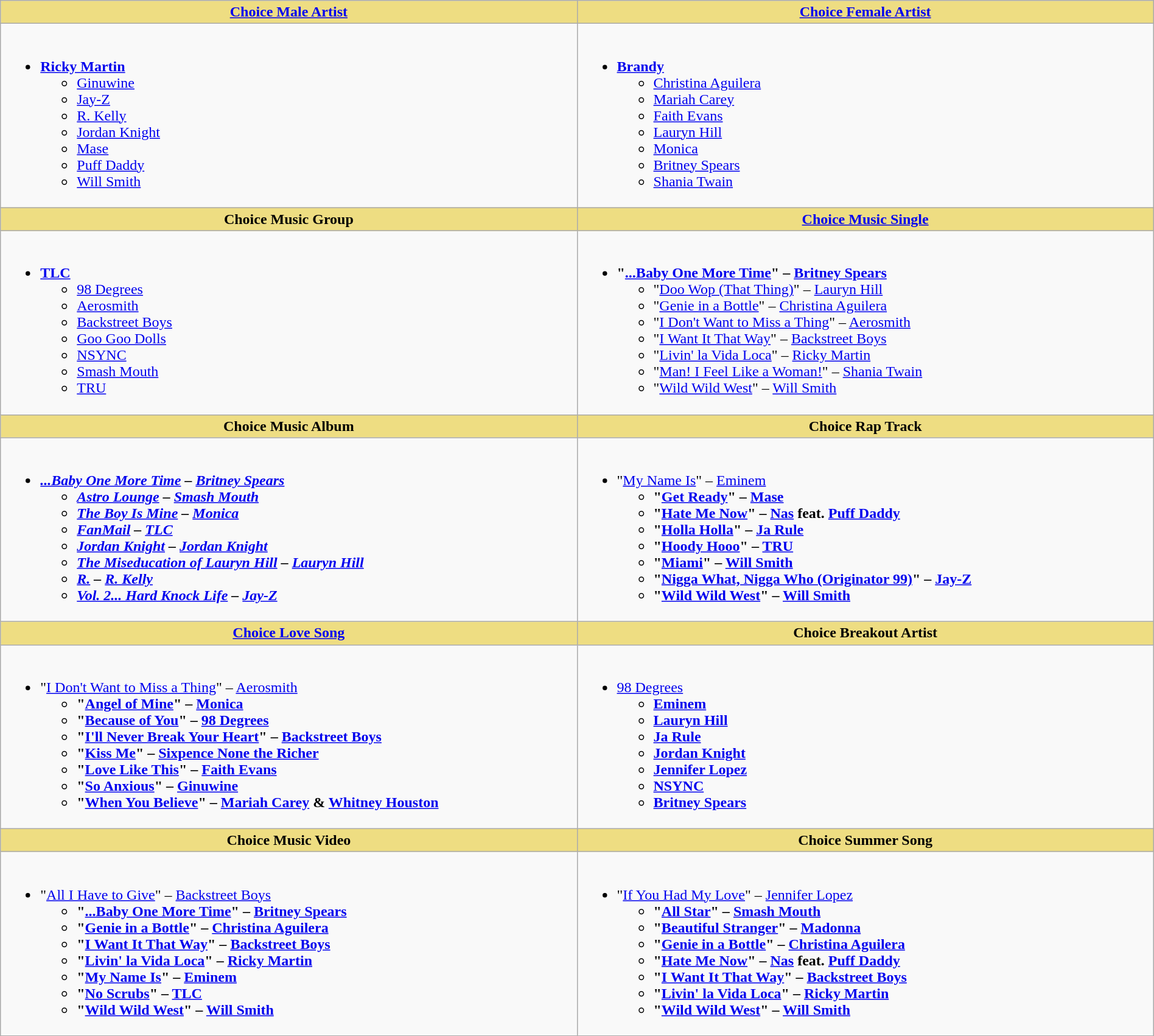<table class="wikitable" style="width:100%">
<tr>
<th style="background:#EEDD82; width:50%"><a href='#'>Choice Male Artist</a></th>
<th style="background:#EEDD82; width:50%"><a href='#'>Choice Female Artist</a></th>
</tr>
<tr>
<td valign="top"><br><ul><li><strong><a href='#'>Ricky Martin</a></strong><ul><li><a href='#'>Ginuwine</a></li><li><a href='#'>Jay-Z</a></li><li><a href='#'>R. Kelly</a></li><li><a href='#'>Jordan Knight</a></li><li><a href='#'>Mase</a></li><li><a href='#'>Puff Daddy</a></li><li><a href='#'>Will Smith</a></li></ul></li></ul></td>
<td valign="top"><br><ul><li><strong><a href='#'>Brandy</a></strong><ul><li><a href='#'>Christina Aguilera</a></li><li><a href='#'>Mariah Carey</a></li><li><a href='#'>Faith Evans</a></li><li><a href='#'>Lauryn Hill</a></li><li><a href='#'>Monica</a></li><li><a href='#'>Britney Spears</a></li><li><a href='#'>Shania Twain</a></li></ul></li></ul></td>
</tr>
<tr>
<th style="background:#EEDD82; width:50%">Choice Music Group</th>
<th style="background:#EEDD82; width:50%"><a href='#'>Choice Music Single</a></th>
</tr>
<tr>
<td valign="top"><br><ul><li><strong><a href='#'>TLC</a></strong><ul><li><a href='#'>98 Degrees</a></li><li><a href='#'>Aerosmith</a></li><li><a href='#'>Backstreet Boys</a></li><li><a href='#'>Goo Goo Dolls</a></li><li><a href='#'>NSYNC</a></li><li><a href='#'>Smash Mouth</a></li><li><a href='#'>TRU</a></li></ul></li></ul></td>
<td valign="top"><br><ul><li><strong>"<a href='#'>...Baby One More Time</a>" – <a href='#'>Britney Spears</a></strong><ul><li>"<a href='#'>Doo Wop (That Thing)</a>" – <a href='#'>Lauryn Hill</a></li><li>"<a href='#'>Genie in a Bottle</a>" – <a href='#'>Christina Aguilera</a></li><li>"<a href='#'>I Don't Want to Miss a Thing</a>" – <a href='#'>Aerosmith</a></li><li>"<a href='#'>I Want It That Way</a>" – <a href='#'>Backstreet Boys</a></li><li>"<a href='#'>Livin' la Vida Loca</a>" – <a href='#'>Ricky Martin</a></li><li>"<a href='#'>Man! I Feel Like a Woman!</a>" – <a href='#'>Shania Twain</a></li><li>"<a href='#'>Wild Wild West</a>" – <a href='#'>Will Smith</a></li></ul></li></ul></td>
</tr>
<tr>
<th style="background:#EEDD82; width:50%">Choice Music Album</th>
<th style="background:#EEDD82; width:50%">Choice Rap Track</th>
</tr>
<tr>
<td valign="top"><br><ul><li><strong><em><a href='#'>...Baby One More Time</a><em> – <a href='#'>Britney Spears</a><strong><ul><li></em><a href='#'>Astro Lounge</a><em> – <a href='#'>Smash Mouth</a></li><li></em><a href='#'>The Boy Is Mine</a><em> – <a href='#'>Monica</a></li><li></em><a href='#'>FanMail</a><em> – <a href='#'>TLC</a></li><li></em><a href='#'>Jordan Knight</a><em> – <a href='#'>Jordan Knight</a></li><li></em><a href='#'>The Miseducation of Lauryn Hill</a><em> – <a href='#'>Lauryn Hill</a></li><li></em><a href='#'>R.</a><em> – <a href='#'>R. Kelly</a></li><li></em><a href='#'>Vol. 2... Hard Knock Life</a><em> – <a href='#'>Jay-Z</a></li></ul></li></ul></td>
<td valign="top"><br><ul><li></strong>"<a href='#'>My Name Is</a>" – <a href='#'>Eminem</a><strong><ul><li>"<a href='#'>Get Ready</a>" – <a href='#'>Mase</a></li><li>"<a href='#'>Hate Me Now</a>" – <a href='#'>Nas</a> feat. <a href='#'>Puff Daddy</a></li><li>"<a href='#'>Holla Holla</a>" – <a href='#'>Ja Rule</a></li><li>"<a href='#'>Hoody Hooo</a>" – <a href='#'>TRU</a></li><li>"<a href='#'>Miami</a>" – <a href='#'>Will Smith</a></li><li>"<a href='#'>Nigga What, Nigga Who (Originator 99)</a>" – <a href='#'>Jay-Z</a></li><li>"<a href='#'>Wild Wild West</a>" – <a href='#'>Will Smith</a></li></ul></li></ul></td>
</tr>
<tr>
<th style="background:#EEDD82; width:50%"><a href='#'>Choice Love Song</a></th>
<th style="background:#EEDD82; width:50%">Choice Breakout Artist</th>
</tr>
<tr>
<td valign="top"><br><ul><li></strong>"<a href='#'>I Don't Want to Miss a Thing</a>" – <a href='#'>Aerosmith</a><strong><ul><li>"<a href='#'>Angel of Mine</a>" – <a href='#'>Monica</a></li><li>"<a href='#'>Because of You</a>" – <a href='#'>98 Degrees</a></li><li>"<a href='#'>I'll Never Break Your Heart</a>" – <a href='#'>Backstreet Boys</a></li><li>"<a href='#'>Kiss Me</a>" – <a href='#'>Sixpence None the Richer</a></li><li>"<a href='#'>Love Like This</a>" – <a href='#'>Faith Evans</a></li><li>"<a href='#'>So Anxious</a>" – <a href='#'>Ginuwine</a></li><li>"<a href='#'>When You Believe</a>" – <a href='#'>Mariah Carey</a> & <a href='#'>Whitney Houston</a></li></ul></li></ul></td>
<td valign="top"><br><ul><li></strong><a href='#'>98 Degrees</a><strong><ul><li><a href='#'>Eminem</a></li><li><a href='#'>Lauryn Hill</a></li><li><a href='#'>Ja Rule</a></li><li><a href='#'>Jordan Knight</a></li><li><a href='#'>Jennifer Lopez</a></li><li><a href='#'>NSYNC</a></li><li><a href='#'>Britney Spears</a></li></ul></li></ul></td>
</tr>
<tr>
<th style="background:#EEDD82; width:50%">Choice Music Video</th>
<th style="background:#EEDD82; width:50%">Choice Summer Song</th>
</tr>
<tr>
<td valign="top"><br><ul><li></strong>"<a href='#'>All I Have to Give</a>" – <a href='#'>Backstreet Boys</a><strong><ul><li>"<a href='#'>...Baby One More Time</a>" – <a href='#'>Britney Spears</a></li><li>"<a href='#'>Genie in a Bottle</a>" – <a href='#'>Christina Aguilera</a></li><li>"<a href='#'>I Want It That Way</a>" – <a href='#'>Backstreet Boys</a></li><li>"<a href='#'>Livin' la Vida Loca</a>" – <a href='#'>Ricky Martin</a></li><li>"<a href='#'>My Name Is</a>" – <a href='#'>Eminem</a></li><li>"<a href='#'>No Scrubs</a>" – <a href='#'>TLC</a></li><li>"<a href='#'>Wild Wild West</a>" – <a href='#'>Will Smith</a></li></ul></li></ul></td>
<td valign="top"><br><ul><li></strong>"<a href='#'>If You Had My Love</a>" – <a href='#'>Jennifer Lopez</a><strong><ul><li>"<a href='#'>All Star</a>" – <a href='#'>Smash Mouth</a></li><li>"<a href='#'>Beautiful Stranger</a>" – <a href='#'>Madonna</a></li><li>"<a href='#'>Genie in a Bottle</a>" – <a href='#'>Christina Aguilera</a></li><li>"<a href='#'>Hate Me Now</a>" – <a href='#'>Nas</a> feat. <a href='#'>Puff Daddy</a></li><li>"<a href='#'>I Want It That Way</a>" – <a href='#'>Backstreet Boys</a></li><li>"<a href='#'>Livin' la Vida Loca</a>" – <a href='#'>Ricky Martin</a></li><li>"<a href='#'>Wild Wild West</a>" – <a href='#'>Will Smith</a></li></ul></li></ul></td>
</tr>
</table>
